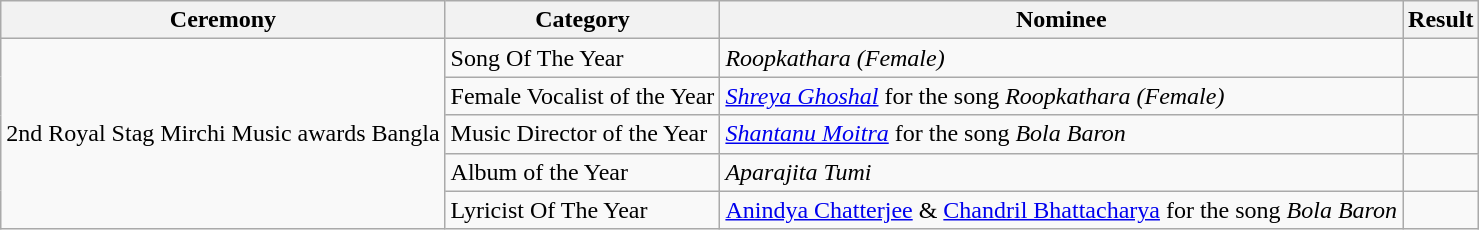<table class="wikitable sortable">
<tr>
<th>Ceremony</th>
<th>Category</th>
<th>Nominee</th>
<th>Result</th>
</tr>
<tr>
<td rowspan="5">2nd Royal Stag Mirchi Music awards Bangla</td>
<td>Song Of The Year</td>
<td><em>Roopkathara (Female)</em></td>
<td></td>
</tr>
<tr>
<td>Female Vocalist of the Year</td>
<td><em><a href='#'>Shreya Ghoshal</a></em> for the song <em>Roopkathara (Female)</em></td>
<td></td>
</tr>
<tr>
<td>Music Director of the Year</td>
<td><em><a href='#'>Shantanu Moitra</a></em> for the song <em>Bola Baron</em></td>
<td></td>
</tr>
<tr>
<td>Album of the Year</td>
<td><em>Aparajita Tumi</em></td>
<td></td>
</tr>
<tr>
<td>Lyricist Of The Year</td>
<td><a href='#'>Anindya Chatterjee</a> & <a href='#'>Chandril Bhattacharya</a> for the song <em>Bola Baron</em></td>
<td></td>
</tr>
</table>
